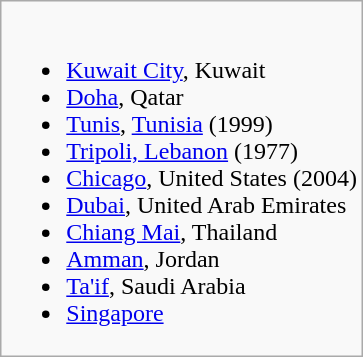<table class="wikitable">
<tr valign="top">
<td><br><ul><li><a href='#'>Kuwait City</a>, Kuwait</li><li><a href='#'>Doha</a>, Qatar</li><li><a href='#'>Tunis</a>, <a href='#'>Tunisia</a> (1999)</li><li><a href='#'>Tripoli, Lebanon</a> (1977)</li><li><a href='#'>Chicago</a>, United States (2004)</li><li><a href='#'>Dubai</a>, United Arab Emirates</li><li><a href='#'>Chiang Mai</a>, Thailand</li><li><a href='#'>Amman</a>, Jordan</li><li><a href='#'>Ta'if</a>, Saudi Arabia</li><li><a href='#'>Singapore</a></li></ul></td>
</tr>
</table>
